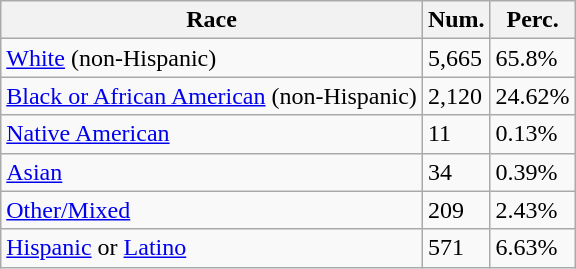<table class="wikitable">
<tr>
<th>Race</th>
<th>Num.</th>
<th>Perc.</th>
</tr>
<tr>
<td><a href='#'>White</a> (non-Hispanic)</td>
<td>5,665</td>
<td>65.8%</td>
</tr>
<tr>
<td><a href='#'>Black or African American</a> (non-Hispanic)</td>
<td>2,120</td>
<td>24.62%</td>
</tr>
<tr>
<td><a href='#'>Native American</a></td>
<td>11</td>
<td>0.13%</td>
</tr>
<tr>
<td><a href='#'>Asian</a></td>
<td>34</td>
<td>0.39%</td>
</tr>
<tr>
<td><a href='#'>Other/Mixed</a></td>
<td>209</td>
<td>2.43%</td>
</tr>
<tr>
<td><a href='#'>Hispanic</a> or <a href='#'>Latino</a></td>
<td>571</td>
<td>6.63%</td>
</tr>
</table>
